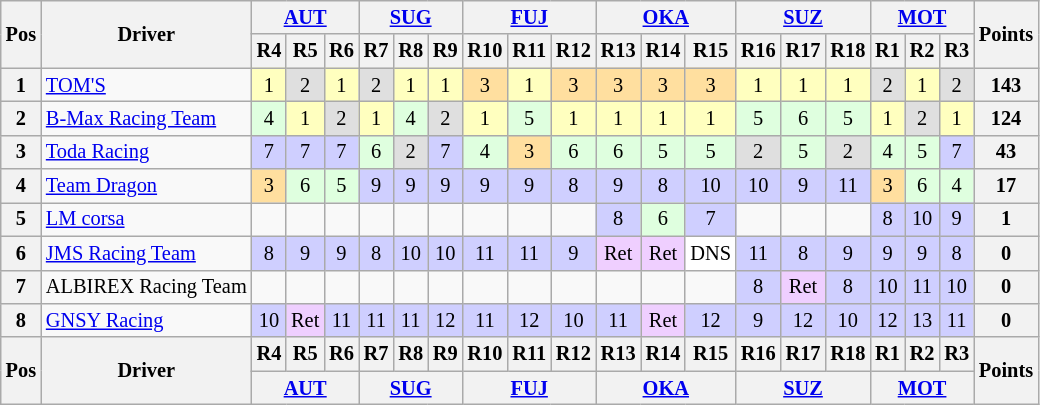<table class="wikitable" style="font-size:85%; text-align:center">
<tr>
<th rowspan="2" valign="middle">Pos</th>
<th rowspan="2" valign="middle">Driver</th>
<th colspan="3"><a href='#'>AUT</a></th>
<th colspan="3"><a href='#'>SUG</a></th>
<th colspan="3"><a href='#'>FUJ</a></th>
<th colspan="3"><a href='#'>OKA</a></th>
<th colspan="3"><a href='#'>SUZ</a></th>
<th colspan="3"><a href='#'>MOT</a></th>
<th rowspan="2" valign="middle">Points</th>
</tr>
<tr>
<th>R4</th>
<th>R5</th>
<th>R6</th>
<th>R7</th>
<th>R8</th>
<th>R9</th>
<th>R10</th>
<th>R11</th>
<th>R12</th>
<th>R13</th>
<th>R14</th>
<th>R15</th>
<th>R16</th>
<th>R17</th>
<th>R18</th>
<th>R1</th>
<th>R2</th>
<th>R3</th>
</tr>
<tr>
<th>1</th>
<td align="left"><a href='#'>TOM'S</a></td>
<td style="background:#FFFFBF;">1</td>
<td style="background:#DFDFDF;">2</td>
<td style="background:#FFFFBF;">1</td>
<td style="background:#DFDFDF;">2</td>
<td style="background:#FFFFBF;">1</td>
<td style="background:#FFFFBF;">1</td>
<td style="background:#FFDF9F;">3</td>
<td style="background:#FFFFBF;">1</td>
<td style="background:#FFDF9F;">3</td>
<td style="background:#FFDF9F;">3</td>
<td style="background:#FFDF9F;">3</td>
<td style="background:#FFDF9F;">3</td>
<td style="background:#FFFFBF;">1</td>
<td style="background:#FFFFBF;">1</td>
<td style="background:#FFFFBF;">1</td>
<td style="background:#DFDFDF;">2</td>
<td style="background:#FFFFBF;">1</td>
<td style="background:#DFDFDF;">2</td>
<th>143</th>
</tr>
<tr>
<th>2</th>
<td align="left"><a href='#'>B-Max Racing Team</a></td>
<td style="background:#DFFFDF;">4</td>
<td style="background:#FFFFBF;">1</td>
<td style="background:#DFDFDF;">2</td>
<td style="background:#FFFFBF;">1</td>
<td style="background:#DFFFDF;">4</td>
<td style="background:#DFDFDF;">2</td>
<td style="background:#FFFFBF;">1</td>
<td style="background:#DFFFDF;">5</td>
<td style="background:#FFFFBF;">1</td>
<td style="background:#FFFFBF;">1</td>
<td style="background:#FFFFBF;">1</td>
<td style="background:#FFFFBF;">1</td>
<td style="background:#DFFFDF;">5</td>
<td style="background:#DFFFDF;">6</td>
<td style="background:#DFFFDF;">5</td>
<td style="background:#FFFFBF;">1</td>
<td style="background:#DFDFDF;">2</td>
<td style="background:#FFFFBF;">1</td>
<th>124</th>
</tr>
<tr>
<th>3</th>
<td align="left"><a href='#'>Toda Racing</a></td>
<td style="background:#CFCFFF;">7</td>
<td style="background:#CFCFFF;">7</td>
<td style="background:#CFCFFF;">7</td>
<td style="background:#DFFFDF;">6</td>
<td style="background:#DFDFDF;">2</td>
<td style="background:#CFCFFF;">7</td>
<td style="background:#DFFFDF;">4</td>
<td style="background:#FFDF9F;">3</td>
<td style="background:#DFFFDF;">6</td>
<td style="background:#DFFFDF;">6</td>
<td style="background:#DFFFDF;">5</td>
<td style="background:#DFFFDF;">5</td>
<td style="background:#DFDFDF;">2</td>
<td style="background:#DFFFDF;">5</td>
<td style="background:#DFDFDF;">2</td>
<td style="background:#DFFFDF;">4</td>
<td style="background:#DFFFDF;">5</td>
<td style="background:#CFCFFF;">7</td>
<th>43</th>
</tr>
<tr>
<th>4</th>
<td align="left"><a href='#'>Team Dragon</a></td>
<td style="background:#FFDF9F;">3</td>
<td style="background:#DFFFDF;">6</td>
<td style="background:#DFFFDF;">5</td>
<td style="background:#CFCFFF;">9</td>
<td style="background:#CFCFFF;">9</td>
<td style="background:#CFCFFF;">9</td>
<td style="background:#CFCFFF;">9</td>
<td style="background:#CFCFFF;">9</td>
<td style="background:#CFCFFF;">8</td>
<td style="background:#CFCFFF;">9</td>
<td style="background:#CFCFFF;">8</td>
<td style="background:#CFCFFF;">10</td>
<td style="background:#CFCFFF;">10</td>
<td style="background:#CFCFFF;">9</td>
<td style="background:#CFCFFF;">11</td>
<td style="background:#FFDF9F;">3</td>
<td style="background:#DFFFDF;">6</td>
<td style="background:#DFFFDF;">4</td>
<th>17</th>
</tr>
<tr>
<th>5</th>
<td align="left"><a href='#'>LM corsa</a></td>
<td></td>
<td></td>
<td></td>
<td></td>
<td></td>
<td></td>
<td></td>
<td></td>
<td></td>
<td style="background:#CFCFFF;">8</td>
<td style="background:#DFFFDF;">6</td>
<td style="background:#CFCFFF;">7</td>
<td></td>
<td></td>
<td></td>
<td style="background:#CFCFFF;">8</td>
<td style="background:#CFCFFF;">10</td>
<td style="background:#CFCFFF;">9</td>
<th>1</th>
</tr>
<tr>
<th>6</th>
<td align="left"><a href='#'>JMS Racing Team</a></td>
<td style="background:#CFCFFF;">8</td>
<td style="background:#CFCFFF;">9</td>
<td style="background:#CFCFFF;">9</td>
<td style="background:#CFCFFF;">8</td>
<td style="background:#CFCFFF;">10</td>
<td style="background:#CFCFFF;">10</td>
<td style="background:#CFCFFF;">11</td>
<td style="background:#CFCFFF;">11</td>
<td style="background:#CFCFFF;">9</td>
<td style="background:#efcfff;">Ret</td>
<td style="background:#efcfff;">Ret</td>
<td style="background:#FFFFFF;">DNS</td>
<td style="background:#CFCFFF;">11</td>
<td style="background:#CFCFFF;">8</td>
<td style="background:#CFCFFF;">9</td>
<td style="background:#CFCFFF;">9</td>
<td style="background:#CFCFFF;">9</td>
<td style="background:#CFCFFF;">8</td>
<th>0</th>
</tr>
<tr>
<th>7</th>
<td align="left">ALBIREX Racing Team</td>
<td></td>
<td></td>
<td></td>
<td></td>
<td></td>
<td></td>
<td></td>
<td></td>
<td></td>
<td></td>
<td></td>
<td></td>
<td style="background:#CFCFFF;">8</td>
<td style="background:#efcfff;">Ret</td>
<td style="background:#CFCFFF;">8</td>
<td style="background:#CFCFFF;">10</td>
<td style="background:#CFCFFF;">11</td>
<td style="background:#CFCFFF;">10</td>
<th>0</th>
</tr>
<tr>
<th>8</th>
<td align="left"><a href='#'>GNSY Racing</a></td>
<td style="background:#CFCFFF;">10</td>
<td style="background:#efcfff;">Ret</td>
<td style="background:#CFCFFF;">11</td>
<td style="background:#CFCFFF;">11</td>
<td style="background:#CFCFFF;">11</td>
<td style="background:#CFCFFF;">12</td>
<td style="background:#CFCFFF;">11</td>
<td style="background:#CFCFFF;">12</td>
<td style="background:#CFCFFF;">10</td>
<td style="background:#CFCFFF;">11</td>
<td style="background:#efcfff;">Ret</td>
<td style="background:#CFCFFF;">12</td>
<td style="background:#CFCFFF;">9</td>
<td style="background:#CFCFFF;">12</td>
<td style="background:#CFCFFF;">10</td>
<td style="background:#CFCFFF;">12</td>
<td style="background:#CFCFFF;">13</td>
<td style="background:#CFCFFF;">11</td>
<th>0</th>
</tr>
<tr>
<th rowspan="2">Pos</th>
<th rowspan="2">Driver</th>
<th>R4</th>
<th>R5</th>
<th>R6</th>
<th>R7</th>
<th>R8</th>
<th>R9</th>
<th>R10</th>
<th>R11</th>
<th>R12</th>
<th>R13</th>
<th>R14</th>
<th>R15</th>
<th>R16</th>
<th>R17</th>
<th>R18</th>
<th>R1</th>
<th>R2</th>
<th>R3</th>
<th rowspan="2">Points</th>
</tr>
<tr>
<th colspan="3"><a href='#'>AUT</a></th>
<th colspan="3"><a href='#'>SUG</a></th>
<th colspan="3"><a href='#'>FUJ</a></th>
<th colspan="3"><a href='#'>OKA</a></th>
<th colspan="3"><a href='#'>SUZ</a></th>
<th colspan="3"><a href='#'>MOT</a></th>
</tr>
</table>
